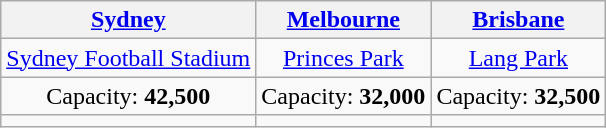<table class="wikitable" style="text-align:center">
<tr>
<th><a href='#'>Sydney</a></th>
<th><a href='#'>Melbourne</a></th>
<th><a href='#'>Brisbane</a></th>
</tr>
<tr>
<td><a href='#'>Sydney Football Stadium</a></td>
<td><a href='#'>Princes Park</a></td>
<td><a href='#'>Lang Park</a></td>
</tr>
<tr>
<td>Capacity: <strong>42,500</strong></td>
<td>Capacity: <strong>32,000</strong></td>
<td>Capacity: <strong>32,500</strong></td>
</tr>
<tr>
<td></td>
<td></td>
<td></td>
</tr>
</table>
